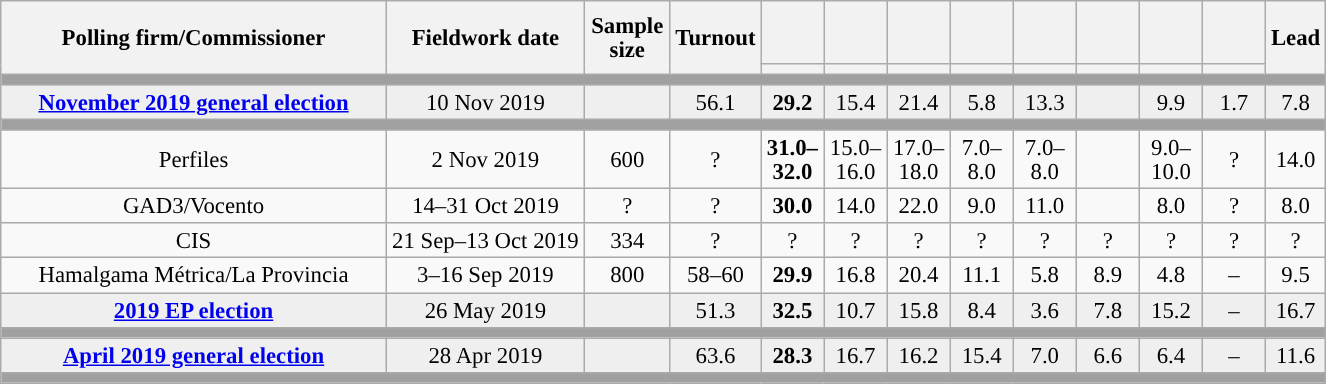<table class="wikitable collapsible collapsed" style="text-align:center; font-size:95%; line-height:16px;">
<tr style="height:42px;">
<th style="width:250px;" rowspan="2">Polling firm/Commissioner</th>
<th style="width:125px;" rowspan="2">Fieldwork date</th>
<th style="width:50px;" rowspan="2">Sample size</th>
<th style="width:45px;" rowspan="2">Turnout</th>
<th style="width:35px;"></th>
<th style="width:35px;"></th>
<th style="width:35px;"></th>
<th style="width:35px;"></th>
<th style="width:35px;"></th>
<th style="width:35px;"></th>
<th style="width:35px;"></th>
<th style="width:35px;"></th>
<th style="width:30px;" rowspan="2">Lead</th>
</tr>
<tr>
<th style="color:inherit;background:"></th>
<th style="color:inherit;background:"></th>
<th style="color:inherit;background:"></th>
<th style="color:inherit;background:"></th>
<th style="color:inherit;background:"></th>
<th style="color:inherit;background:"></th>
<th style="color:inherit;background:"></th>
<th style="color:inherit;background:"></th>
</tr>
<tr>
<td colspan="13" style="background:#A0A0A0"></td>
</tr>
<tr style="background:#EFEFEF;">
<td><strong><a href='#'>November 2019 general election</a></strong></td>
<td>10 Nov 2019</td>
<td></td>
<td>56.1</td>
<td><strong>29.2</strong><br></td>
<td>15.4<br></td>
<td>21.4<br></td>
<td>5.8<br></td>
<td>13.3<br></td>
<td></td>
<td>9.9<br></td>
<td>1.7<br></td>
<td style="background:">7.8</td>
</tr>
<tr>
<td colspan="13" style="background:#A0A0A0"></td>
</tr>
<tr>
<td>Perfiles</td>
<td>2 Nov 2019</td>
<td>600</td>
<td>?</td>
<td><strong>31.0–<br>32.0</strong><br></td>
<td>15.0–<br>16.0<br></td>
<td>17.0–<br>18.0<br></td>
<td>7.0–<br>8.0<br></td>
<td>7.0–<br>8.0<br></td>
<td></td>
<td>9.0–<br>10.0<br></td>
<td>?<br></td>
<td style="background:">14.0</td>
</tr>
<tr>
<td>GAD3/Vocento</td>
<td>14–31 Oct 2019</td>
<td>?</td>
<td>?</td>
<td><strong>30.0</strong><br></td>
<td>14.0<br></td>
<td>22.0<br></td>
<td>9.0<br></td>
<td>11.0<br></td>
<td></td>
<td>8.0<br></td>
<td>?<br></td>
<td style="background:">8.0</td>
</tr>
<tr>
<td>CIS</td>
<td>21 Sep–13 Oct 2019</td>
<td>334</td>
<td>?</td>
<td>?<br></td>
<td>?<br></td>
<td>?<br></td>
<td>?<br></td>
<td>?<br></td>
<td>?<br></td>
<td>?<br></td>
<td>?<br></td>
<td style="background:">?</td>
</tr>
<tr>
<td>Hamalgama Métrica/La Provincia</td>
<td>3–16 Sep 2019</td>
<td>800</td>
<td>58–60</td>
<td><strong>29.9</strong></td>
<td>16.8</td>
<td>20.4</td>
<td>11.1</td>
<td>5.8</td>
<td>8.9</td>
<td>4.8</td>
<td>–</td>
<td style="background:">9.5</td>
</tr>
<tr style="background:#EFEFEF;">
<td><strong><a href='#'>2019 EP election</a></strong></td>
<td>26 May 2019</td>
<td></td>
<td>51.3</td>
<td><strong>32.5</strong><br></td>
<td>10.7<br></td>
<td>15.8<br></td>
<td>8.4<br></td>
<td>3.6<br></td>
<td>7.8<br></td>
<td>15.2<br></td>
<td>–</td>
<td style="background:">16.7</td>
</tr>
<tr>
<td colspan="13" style="background:#A0A0A0"></td>
</tr>
<tr style="background:#EFEFEF;">
<td><strong><a href='#'>April 2019 general election</a></strong></td>
<td>28 Apr 2019</td>
<td></td>
<td>63.6</td>
<td><strong>28.3</strong><br></td>
<td>16.7<br></td>
<td>16.2<br></td>
<td>15.4<br></td>
<td>7.0<br></td>
<td>6.6<br></td>
<td>6.4<br></td>
<td>–</td>
<td style="background:">11.6</td>
</tr>
<tr>
<td colspan="13" style="background:#A0A0A0"></td>
</tr>
</table>
